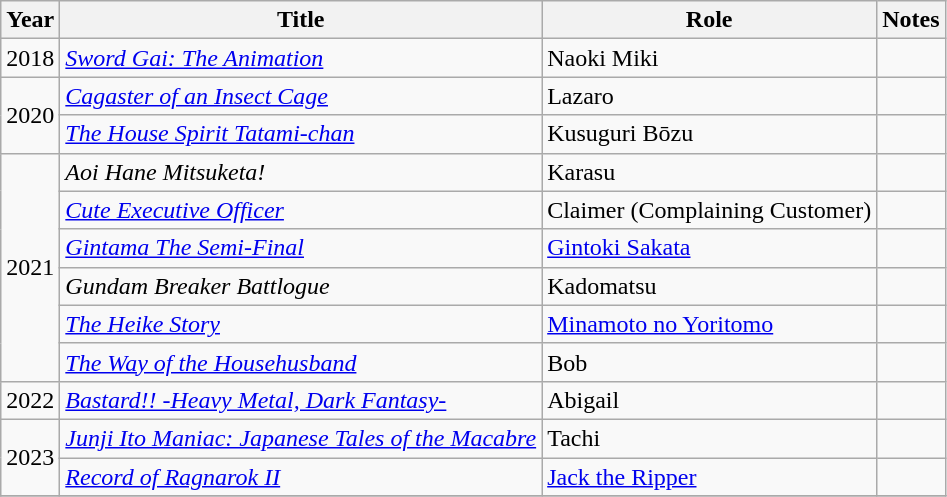<table class="wikitable">
<tr>
<th>Year</th>
<th>Title</th>
<th>Role</th>
<th>Notes</th>
</tr>
<tr>
<td>2018</td>
<td><em><a href='#'>Sword Gai: The Animation</a></em></td>
<td>Naoki Miki</td>
<td></td>
</tr>
<tr>
<td rowspan="2">2020</td>
<td><em><a href='#'>Cagaster of an Insect Cage</a></em></td>
<td>Lazaro</td>
<td></td>
</tr>
<tr>
<td><em><a href='#'>The House Spirit Tatami-chan</a></em></td>
<td>Kusuguri Bōzu</td>
<td></td>
</tr>
<tr>
<td rowspan="6">2021</td>
<td><em>Aoi Hane Mitsuketa!</em></td>
<td>Karasu</td>
<td></td>
</tr>
<tr>
<td><em><a href='#'>Cute Executive Officer</a></em></td>
<td>Claimer (Complaining Customer)</td>
<td></td>
</tr>
<tr>
<td><em><a href='#'>Gintama The Semi-Final</a></em></td>
<td><a href='#'>Gintoki Sakata</a></td>
<td></td>
</tr>
<tr>
<td><em>Gundam Breaker Battlogue</em></td>
<td>Kadomatsu</td>
<td></td>
</tr>
<tr>
<td><em><a href='#'>The Heike Story</a></em></td>
<td><a href='#'>Minamoto no Yoritomo</a></td>
<td></td>
</tr>
<tr>
<td><em><a href='#'>The Way of the Househusband</a></em></td>
<td>Bob</td>
<td></td>
</tr>
<tr>
<td>2022</td>
<td><em><a href='#'>Bastard!! -Heavy Metal, Dark Fantasy-</a></em></td>
<td>Abigail</td>
<td></td>
</tr>
<tr>
<td rowspan="2">2023</td>
<td><em><a href='#'>Junji Ito Maniac: Japanese Tales of the Macabre</a></em></td>
<td>Tachi</td>
<td></td>
</tr>
<tr>
<td><em><a href='#'>Record of Ragnarok II</a></em></td>
<td><a href='#'>Jack the Ripper</a></td>
<td></td>
</tr>
<tr>
</tr>
</table>
